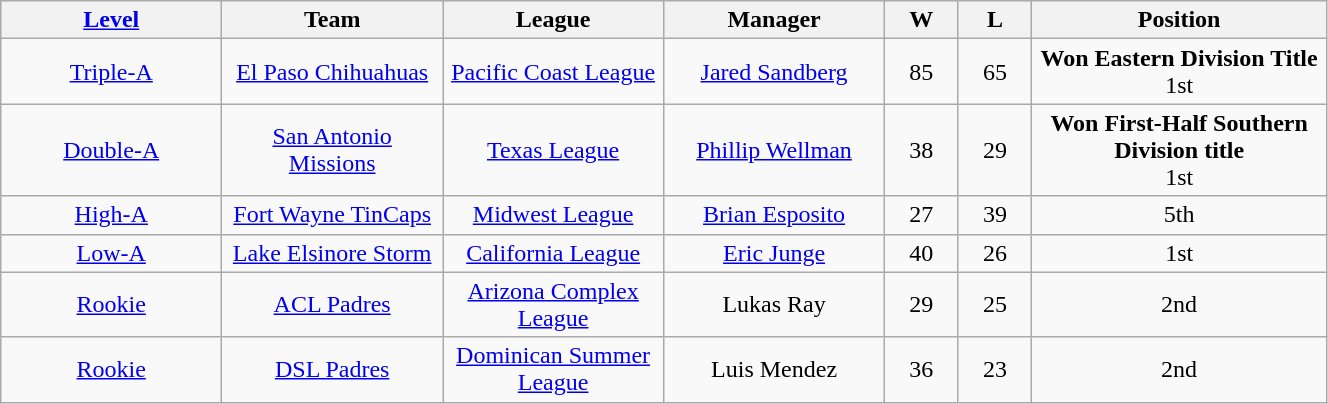<table class="wikitable" style="width:70%; text-align:center;">
<tr>
<th style="width:15%;"><a href='#'>Level</a></th>
<th style="width:15%;">Team</th>
<th style="width:15%;">League</th>
<th style="width:15%;">Manager</th>
<th style="width:5%;">W</th>
<th style="width:5%;">L</th>
<th style="width:20%;">Position</th>
</tr>
<tr>
<td><a href='#'>Triple-A</a></td>
<td><a href='#'>El Paso Chihuahuas</a></td>
<td><a href='#'>Pacific Coast League</a></td>
<td><a href='#'>Jared Sandberg</a></td>
<td>85</td>
<td>65</td>
<td><strong>Won Eastern Division Title</strong><br>1st</td>
</tr>
<tr>
<td><a href='#'>Double-A</a></td>
<td><a href='#'>San Antonio Missions</a></td>
<td><a href='#'>Texas League</a></td>
<td><a href='#'>Phillip Wellman</a></td>
<td>38</td>
<td>29</td>
<td><strong>Won First-Half Southern Division title</strong><br>1st</td>
</tr>
<tr>
<td><a href='#'>High-A</a></td>
<td><a href='#'>Fort Wayne TinCaps</a></td>
<td><a href='#'>Midwest League</a></td>
<td><a href='#'>Brian Esposito</a></td>
<td>27</td>
<td>39</td>
<td>5th</td>
</tr>
<tr>
<td><a href='#'>Low-A</a></td>
<td><a href='#'>Lake Elsinore Storm</a></td>
<td><a href='#'>California League</a></td>
<td><a href='#'>Eric Junge</a></td>
<td>40</td>
<td>26</td>
<td>1st</td>
</tr>
<tr>
<td><a href='#'>Rookie</a></td>
<td><a href='#'>ACL Padres</a></td>
<td><a href='#'>Arizona Complex League</a></td>
<td>Lukas Ray</td>
<td>29</td>
<td>25</td>
<td>2nd</td>
</tr>
<tr>
<td><a href='#'>Rookie</a></td>
<td><a href='#'>DSL Padres</a></td>
<td><a href='#'>Dominican Summer League</a></td>
<td>Luis Mendez</td>
<td>36</td>
<td>23</td>
<td>2nd</td>
</tr>
</table>
